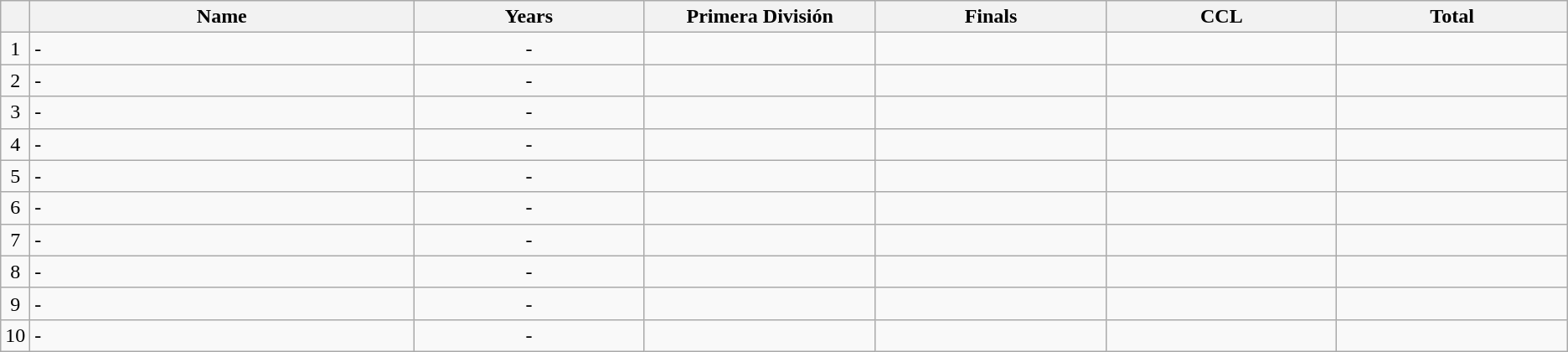<table class="wikitable sortable" style="text-align: center;">
<tr>
<th></th>
<th width=25%>Name</th>
<th width=15%>Years</th>
<th width=15%>Primera División</th>
<th width=15%>Finals</th>
<th width=15%>CCL</th>
<th width=15%>Total</th>
</tr>
<tr>
<td>1</td>
<td style="text-align:left;">-</td>
<td>-</td>
<td></td>
<td></td>
<td></td>
<td></td>
</tr>
<tr>
<td>2</td>
<td style="text-align:left;">-</td>
<td>-</td>
<td></td>
<td></td>
<td></td>
<td></td>
</tr>
<tr>
<td>3</td>
<td style="text-align:left;">-</td>
<td>-</td>
<td></td>
<td></td>
<td></td>
<td></td>
</tr>
<tr>
<td>4</td>
<td style="text-align:left;">-</td>
<td>-</td>
<td></td>
<td></td>
<td></td>
<td></td>
</tr>
<tr>
<td>5</td>
<td style="text-align:left;">-</td>
<td>-</td>
<td></td>
<td></td>
<td></td>
<td></td>
</tr>
<tr>
<td>6</td>
<td style="text-align:left;">-</td>
<td>-</td>
<td></td>
<td></td>
<td></td>
<td></td>
</tr>
<tr>
<td>7</td>
<td style="text-align:left;">-</td>
<td>-</td>
<td></td>
<td></td>
<td></td>
<td></td>
</tr>
<tr>
<td>8</td>
<td style="text-align:left;">-</td>
<td>-</td>
<td></td>
<td></td>
<td></td>
<td></td>
</tr>
<tr>
<td>9</td>
<td style="text-align:left;">-</td>
<td>-</td>
<td></td>
<td></td>
<td></td>
<td></td>
</tr>
<tr>
<td>10</td>
<td style="text-align:left;">-</td>
<td>-</td>
<td></td>
<td></td>
<td></td>
<td></td>
</tr>
</table>
